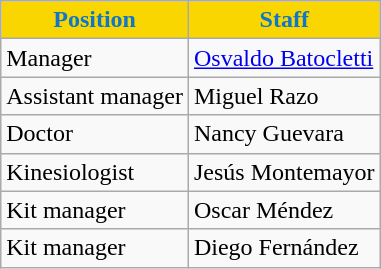<table class="wikitable">
<tr>
<th style=background-color:#F9D600;color:#0E77CA>Position</th>
<th style=background-color:#F9D600;color:#0E77CA>Staff</th>
</tr>
<tr>
<td>Manager</td>
<td> <a href='#'>Osvaldo Batocletti</a></td>
</tr>
<tr>
<td>Assistant manager</td>
<td> Miguel Razo</td>
</tr>
<tr>
<td>Doctor</td>
<td> Nancy Guevara</td>
</tr>
<tr>
<td>Kinesiologist</td>
<td> Jesús Montemayor</td>
</tr>
<tr>
<td>Kit manager</td>
<td> Oscar Méndez</td>
</tr>
<tr>
<td>Kit manager</td>
<td> Diego Fernández</td>
</tr>
</table>
